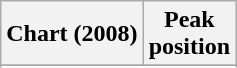<table class="wikitable plainrowheaders sortable" style="text-align:center">
<tr>
<th scope="col">Chart (2008)</th>
<th scope="col">Peak<br>position</th>
</tr>
<tr>
</tr>
<tr>
</tr>
<tr>
</tr>
</table>
